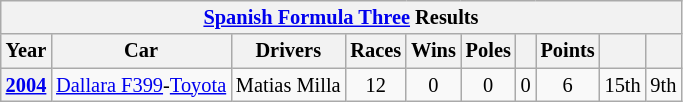<table class="wikitable" style="text-align:center; font-size:85%">
<tr>
<th colspan=10><a href='#'>Spanish Formula Three</a> Results</th>
</tr>
<tr>
<th>Year</th>
<th>Car</th>
<th>Drivers</th>
<th>Races</th>
<th>Wins</th>
<th>Poles</th>
<th></th>
<th>Points</th>
<th></th>
<th></th>
</tr>
<tr>
<th><a href='#'>2004</a></th>
<td><a href='#'>Dallara F399</a>-<a href='#'>Toyota</a></td>
<td align=left> Matias Milla</td>
<td>12</td>
<td>0</td>
<td>0</td>
<td>0</td>
<td>6</td>
<td>15th</td>
<td>9th</td>
</tr>
</table>
